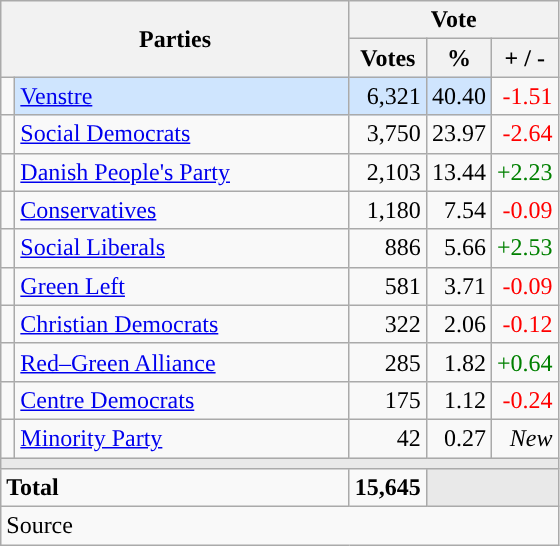<table class="wikitable" style="text-align:right;">
<tr>
<th style="text-align:centre;" rowspan="2" colspan="2" width="225">Parties</th>
<th colspan="3">Vote</th>
</tr>
<tr>
<th width="15">Votes</th>
<th width="15">%</th>
<th width="15">+ / -</th>
</tr>
<tr>
<td width="2" style="color:inherit;background:"></td>
<td bgcolor=#cfe5fe  align="left"><a href='#'>Venstre</a></td>
<td bgcolor=#cfe5fe>6,321</td>
<td bgcolor=#cfe5fe>40.40</td>
<td style=color:red;>-1.51</td>
</tr>
<tr>
<td width="2" style="color:inherit;background:"></td>
<td align="left"><a href='#'>Social Democrats</a></td>
<td>3,750</td>
<td>23.97</td>
<td style=color:red;>-2.64</td>
</tr>
<tr>
<td width="2" style="color:inherit;background:"></td>
<td align="left"><a href='#'>Danish People's Party</a></td>
<td>2,103</td>
<td>13.44</td>
<td style=color:green;>+2.23</td>
</tr>
<tr>
<td width="2" style="color:inherit;background:"></td>
<td align="left"><a href='#'>Conservatives</a></td>
<td>1,180</td>
<td>7.54</td>
<td style=color:red;>-0.09</td>
</tr>
<tr>
<td width="2" style="color:inherit;background:"></td>
<td align="left"><a href='#'>Social Liberals</a></td>
<td>886</td>
<td>5.66</td>
<td style=color:green;>+2.53</td>
</tr>
<tr>
<td width="2" style="color:inherit;background:"></td>
<td align="left"><a href='#'>Green Left</a></td>
<td>581</td>
<td>3.71</td>
<td style=color:red;>-0.09</td>
</tr>
<tr>
<td width="2" style="color:inherit;background:"></td>
<td align="left"><a href='#'>Christian Democrats</a></td>
<td>322</td>
<td>2.06</td>
<td style=color:red;>-0.12</td>
</tr>
<tr>
<td width="2" style="color:inherit;background:"></td>
<td align="left"><a href='#'>Red–Green Alliance</a></td>
<td>285</td>
<td>1.82</td>
<td style=color:green;>+0.64</td>
</tr>
<tr>
<td width="2" style="color:inherit;background:"></td>
<td align="left"><a href='#'>Centre Democrats</a></td>
<td>175</td>
<td>1.12</td>
<td style=color:red;>-0.24</td>
</tr>
<tr>
<td width="2" style="color:inherit;background:"></td>
<td align="left"><a href='#'>Minority Party</a></td>
<td>42</td>
<td>0.27</td>
<td><em>New</em></td>
</tr>
<tr>
<td colspan="7" bgcolor="#E9E9E9"></td>
</tr>
<tr>
<td align="left" colspan="2"><strong>Total</strong></td>
<td><strong>15,645</strong></td>
<td bgcolor="#E9E9E9" colspan="2"></td>
</tr>
<tr>
<td align="left" colspan="6">Source</td>
</tr>
</table>
